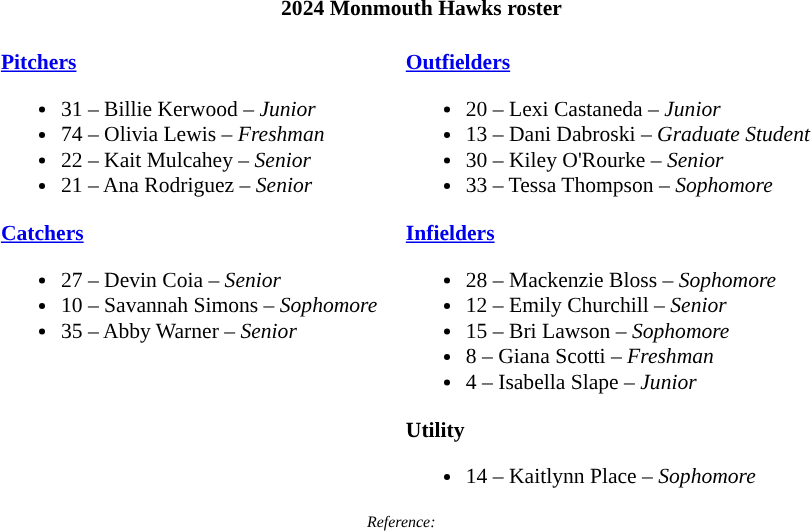<table class="toccolours" style="border-collapse:collapse; font-size:90%;">
<tr>
<th colspan=9>2024 Monmouth Hawks roster</th>
</tr>
<tr>
<td width="03"> </td>
<td valign="top"><br><strong><a href='#'>Pitchers</a></strong><ul><li>31 – Billie Kerwood – <em>Junior</em></li><li>74 – Olivia Lewis – <em>Freshman</em></li><li>22 – Kait Mulcahey – <em>Senior</em></li><li>21 – Ana Rodriguez – <em>Senior</em></li></ul><strong><a href='#'>Catchers</a></strong><ul><li>27 – Devin Coia – <em>Senior</em></li><li>10 – Savannah Simons – <em>Sophomore</em></li><li>35 – Abby Warner – <em>Senior</em></li></ul></td>
<td width="15"> </td>
<td valign="top"><br><strong><a href='#'>Outfielders</a></strong><ul><li>20 – Lexi Castaneda – <em>Junior</em></li><li>13 – Dani Dabroski – <em>Graduate Student</em></li><li>30 – Kiley O'Rourke – <em>Senior</em></li><li>33 – Tessa Thompson – <em>Sophomore</em></li></ul><strong><a href='#'>Infielders</a></strong><ul><li>28 – Mackenzie Bloss – <em>Sophomore</em></li><li>12 – Emily Churchill – <em>Senior</em></li><li>15 – Bri Lawson – <em>Sophomore</em></li><li>8 – Giana Scotti – <em>Freshman</em></li><li>4 – Isabella Slape – <em>Junior</em></li></ul><strong>Utility</strong><ul><li>14 – Kaitlynn Place – <em>Sophomore</em></li></ul></td>
<td width="25"> </td>
</tr>
<tr>
<td colspan="4"  style="font-size:8pt; text-align:center;"><em>Reference:</em></td>
</tr>
</table>
